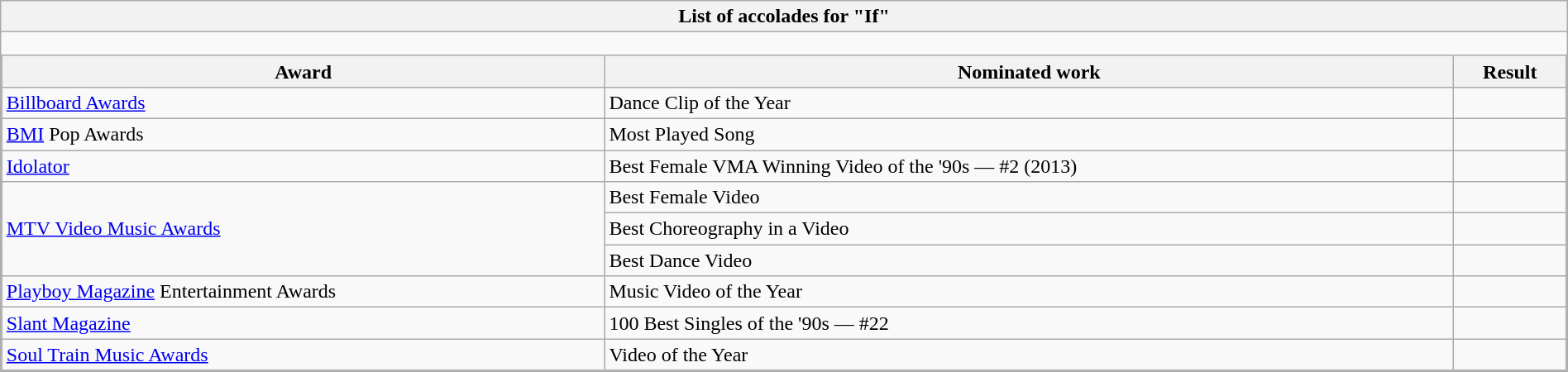<table class="wikitable collapsible collapsed" style="width:100%;">
<tr>
<th>List of accolades for "If"</th>
</tr>
<tr>
<td style="padding:0; border:none;"><br><table class="wikitable" style="border:none; margin:0; width:100%;">
<tr>
<th>Award</th>
<th>Nominated work</th>
<th>Result</th>
</tr>
<tr>
<td><a href='#'>Billboard Awards</a></td>
<td>Dance Clip of the Year</td>
<td></td>
</tr>
<tr>
<td><a href='#'>BMI</a> Pop Awards</td>
<td>Most Played Song</td>
<td></td>
</tr>
<tr>
<td><a href='#'>Idolator</a></td>
<td>Best Female VMA Winning Video of the '90s — #2 (2013)</td>
<td></td>
</tr>
<tr>
<td rowspan="3"><a href='#'>MTV Video Music Awards</a></td>
<td>Best Female Video</td>
<td></td>
</tr>
<tr>
<td>Best Choreography in a Video</td>
<td></td>
</tr>
<tr>
<td>Best Dance Video</td>
<td></td>
</tr>
<tr>
<td><a href='#'>Playboy Magazine</a> Entertainment Awards</td>
<td>Music Video of the Year</td>
<td></td>
</tr>
<tr>
<td><a href='#'>Slant Magazine</a></td>
<td>100 Best Singles of the '90s — #22</td>
<td></td>
</tr>
<tr>
<td><a href='#'>Soul Train Music Awards</a></td>
<td>Video of the Year</td>
<td></td>
</tr>
</table>
</td>
</tr>
</table>
